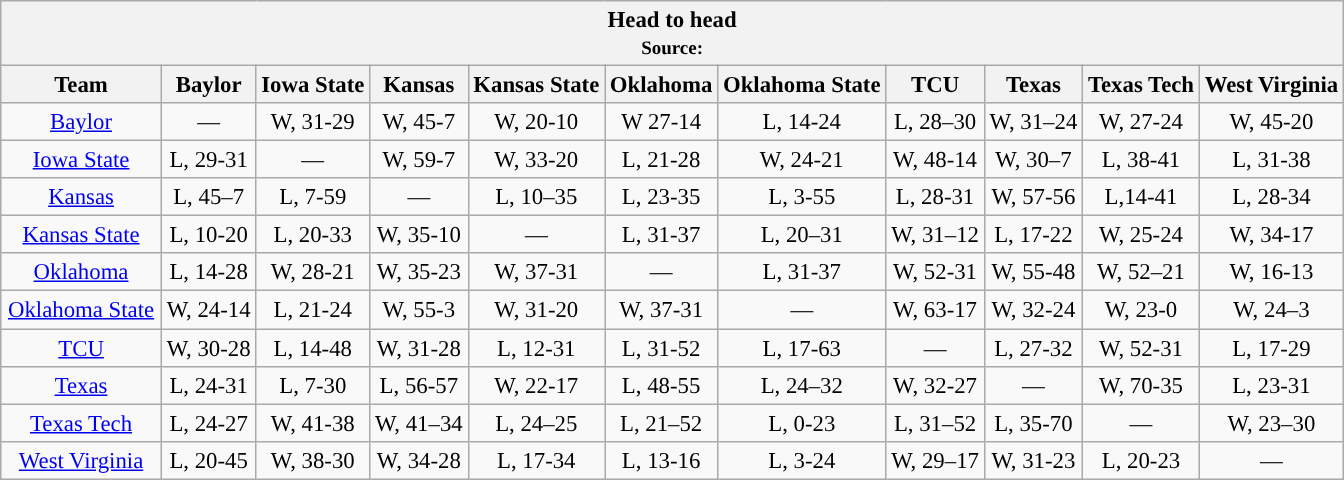<table class="wikitable" style="font-size:95%; text-align:center;">
<tr>
<th colspan=17>Head to head<br><small>Source: </small></th>
</tr>
<tr>
<th style="width:100px;">Team</th>
<th>Baylor</th>
<th>Iowa State</th>
<th>Kansas</th>
<th>Kansas State</th>
<th>Oklahoma</th>
<th>Oklahoma State</th>
<th>TCU</th>
<th>Texas</th>
<th>Texas Tech</th>
<th>West Virginia</th>
</tr>
<tr>
<td><a href='#'>Baylor</a></td>
<td>—</td>
<td>W, 31-29</td>
<td>W, 45-7</td>
<td>W, 20-10</td>
<td>W 27-14</td>
<td>L, 14-24</td>
<td>L, 28–30</td>
<td>W, 31–24</td>
<td>W, 27-24</td>
<td>W, 45-20</td>
</tr>
<tr>
<td><a href='#'>Iowa State</a></td>
<td>L, 29-31</td>
<td>—</td>
<td>W, 59-7</td>
<td>W, 33-20</td>
<td>L, 21-28</td>
<td>W, 24-21</td>
<td>W, 48-14</td>
<td>W, 30–7</td>
<td>L, 38-41</td>
<td>L, 31-38</td>
</tr>
<tr>
<td><a href='#'>Kansas</a></td>
<td>L, 45–7</td>
<td>L, 7-59</td>
<td>—</td>
<td>L, 10–35</td>
<td>L, 23-35</td>
<td>L, 3-55</td>
<td>L, 28-31</td>
<td>W, 57-56</td>
<td>L,14-41</td>
<td>L, 28-34</td>
</tr>
<tr>
<td><a href='#'>Kansas State</a></td>
<td>L, 10-20</td>
<td>L, 20-33</td>
<td>W, 35-10</td>
<td>—</td>
<td>L, 31-37</td>
<td>L, 20–31</td>
<td>W, 31–12</td>
<td>L, 17-22</td>
<td>W, 25-24</td>
<td>W, 34-17</td>
</tr>
<tr>
<td><a href='#'>Oklahoma</a></td>
<td>L, 14-28</td>
<td>W, 28-21</td>
<td>W, 35-23</td>
<td>W, 37-31</td>
<td>—</td>
<td>L, 31-37</td>
<td>W, 52-31</td>
<td>W, 55-48</td>
<td>W, 52–21</td>
<td>W, 16-13</td>
</tr>
<tr>
<td><a href='#'>Oklahoma State</a></td>
<td>W, 24-14</td>
<td>L, 21-24</td>
<td>W, 55-3</td>
<td>W, 31-20</td>
<td>W, 37-31</td>
<td>—</td>
<td>W, 63-17</td>
<td>W, 32-24</td>
<td>W, 23-0</td>
<td>W, 24–3</td>
</tr>
<tr>
<td><a href='#'>TCU</a></td>
<td>W, 30-28</td>
<td>L, 14-48</td>
<td>W, 31-28</td>
<td>L, 12-31</td>
<td>L, 31-52</td>
<td>L, 17-63</td>
<td>—</td>
<td>L, 27-32</td>
<td>W, 52-31</td>
<td>L, 17-29</td>
</tr>
<tr>
<td><a href='#'>Texas</a></td>
<td>L, 24-31</td>
<td>L, 7-30</td>
<td>L, 56-57</td>
<td>W, 22-17</td>
<td>L, 48-55</td>
<td>L, 24–32</td>
<td>W, 32-27</td>
<td>—</td>
<td>W, 70-35</td>
<td>L, 23-31</td>
</tr>
<tr>
<td><a href='#'>Texas Tech</a></td>
<td>L, 24-27</td>
<td>W, 41-38</td>
<td>W, 41–34</td>
<td>L, 24–25</td>
<td>L, 21–52</td>
<td>L, 0-23</td>
<td>L, 31–52</td>
<td>L, 35-70</td>
<td>—</td>
<td>W, 23–30</td>
</tr>
<tr>
<td><a href='#'>West Virginia</a></td>
<td>L, 20-45</td>
<td>W, 38-30</td>
<td>W, 34-28</td>
<td>L, 17-34</td>
<td>L, 13-16</td>
<td>L, 3-24</td>
<td>W, 29–17</td>
<td>W, 31-23</td>
<td>L, 20-23</td>
<td>—</td>
</tr>
</table>
